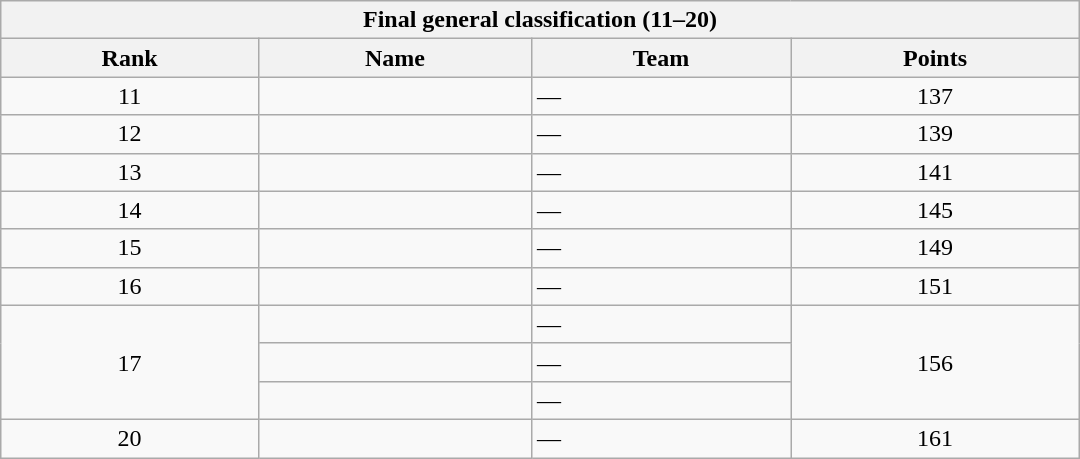<table class="collapsible collapsed wikitable" style="width:45em;margin-top:0;">
<tr>
<th colspan=4>Final general classification (11–20)</th>
</tr>
<tr>
<th>Rank</th>
<th>Name</th>
<th>Team</th>
<th>Points</th>
</tr>
<tr>
<td style="text-align:center;">11</td>
<td></td>
<td>—</td>
<td align=center>137</td>
</tr>
<tr>
<td style="text-align:center;">12</td>
<td></td>
<td>—</td>
<td align=center>139</td>
</tr>
<tr>
<td style="text-align:center;">13</td>
<td></td>
<td>—</td>
<td align=center>141</td>
</tr>
<tr>
<td style="text-align:center;">14</td>
<td></td>
<td>—</td>
<td align=center>145</td>
</tr>
<tr>
<td style="text-align:center;">15</td>
<td></td>
<td>—</td>
<td align=center>149</td>
</tr>
<tr>
<td style="text-align:center;">16</td>
<td></td>
<td>—</td>
<td align=center>151</td>
</tr>
<tr>
<td style="text-align:center;" rowspan="3">17</td>
<td></td>
<td>—</td>
<td align=center rowspan="3">156</td>
</tr>
<tr>
<td></td>
<td>—</td>
</tr>
<tr>
<td></td>
<td>—</td>
</tr>
<tr>
<td style="text-align:center;">20</td>
<td></td>
<td>—</td>
<td align=center>161</td>
</tr>
</table>
